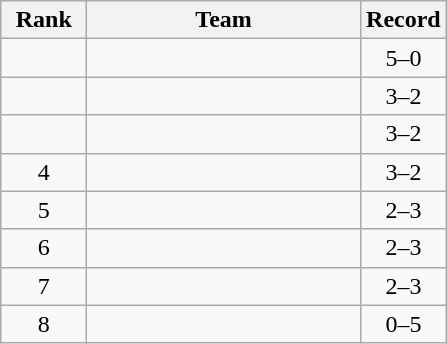<table class="wikitable" style="text-align: center">
<tr>
<th width=50>Rank</th>
<th width=175>Team</th>
<th width=50>Record</th>
</tr>
<tr>
<td></td>
<td align=left></td>
<td>5–0</td>
</tr>
<tr>
<td></td>
<td align=left></td>
<td>3–2</td>
</tr>
<tr>
<td></td>
<td align=left></td>
<td>3–2</td>
</tr>
<tr>
<td>4</td>
<td align=left></td>
<td>3–2</td>
</tr>
<tr>
<td>5</td>
<td align=left></td>
<td>2–3</td>
</tr>
<tr>
<td>6</td>
<td align=left></td>
<td>2–3</td>
</tr>
<tr>
<td>7</td>
<td align=left></td>
<td>2–3</td>
</tr>
<tr>
<td>8</td>
<td align=left></td>
<td>0–5</td>
</tr>
</table>
